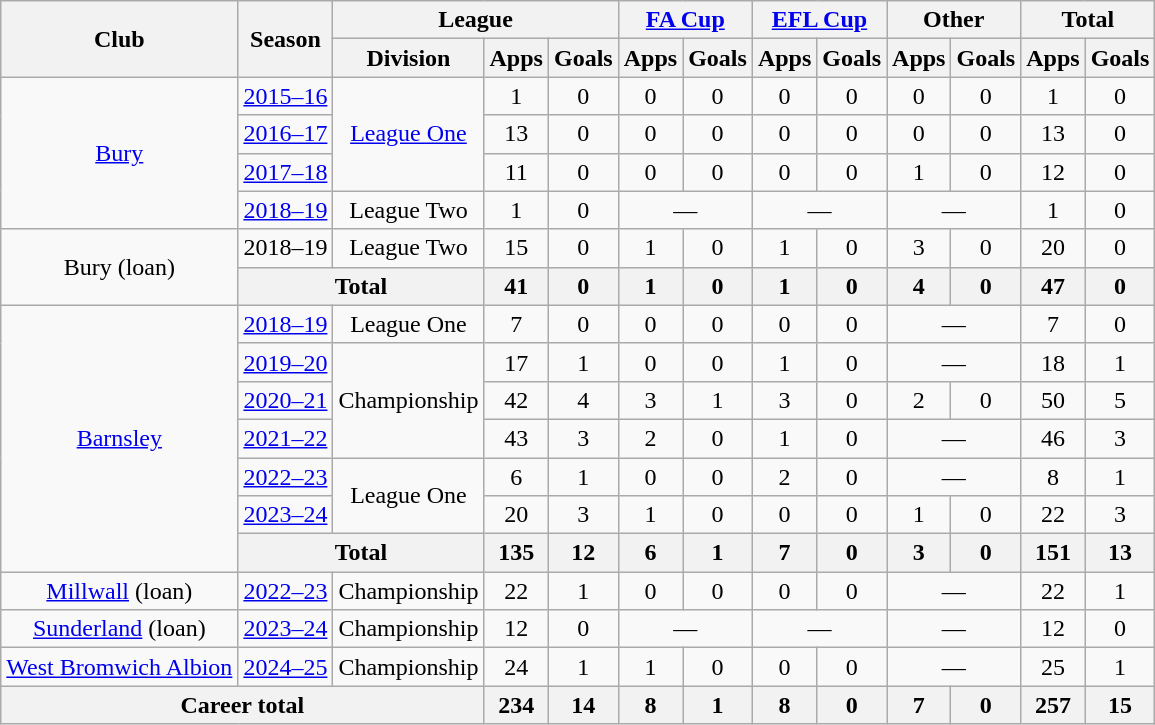<table class="wikitable" style="text-align:center">
<tr>
<th rowspan="2">Club</th>
<th rowspan="2">Season</th>
<th colspan="3">League</th>
<th colspan="2"><a href='#'>FA Cup</a></th>
<th colspan="2"><a href='#'>EFL Cup</a></th>
<th colspan="2">Other</th>
<th colspan="2">Total</th>
</tr>
<tr>
<th>Division</th>
<th>Apps</th>
<th>Goals</th>
<th>Apps</th>
<th>Goals</th>
<th>Apps</th>
<th>Goals</th>
<th>Apps</th>
<th>Goals</th>
<th>Apps</th>
<th>Goals</th>
</tr>
<tr>
<td rowspan="4"><a href='#'>Bury</a></td>
<td><a href='#'>2015–16</a></td>
<td rowspan="3"><a href='#'>League One</a></td>
<td>1</td>
<td>0</td>
<td>0</td>
<td>0</td>
<td>0</td>
<td>0</td>
<td>0</td>
<td>0</td>
<td>1</td>
<td>0</td>
</tr>
<tr>
<td><a href='#'>2016–17</a></td>
<td>13</td>
<td>0</td>
<td>0</td>
<td>0</td>
<td>0</td>
<td>0</td>
<td>0</td>
<td>0</td>
<td>13</td>
<td>0</td>
</tr>
<tr>
<td><a href='#'>2017–18</a></td>
<td>11</td>
<td>0</td>
<td>0</td>
<td>0</td>
<td>0</td>
<td>0</td>
<td>1</td>
<td>0</td>
<td>12</td>
<td>0</td>
</tr>
<tr>
<td><a href='#'>2018–19</a></td>
<td>League Two</td>
<td>1</td>
<td>0</td>
<td colspan=2>—</td>
<td colspan=2>—</td>
<td colspan=2>—</td>
<td>1</td>
<td>0</td>
</tr>
<tr>
<td rowspan="2">Bury (loan)</td>
<td>2018–19</td>
<td>League Two</td>
<td>15</td>
<td>0</td>
<td>1</td>
<td>0</td>
<td>1</td>
<td>0</td>
<td>3</td>
<td>0</td>
<td>20</td>
<td>0</td>
</tr>
<tr>
<th colspan=2>Total</th>
<th>41</th>
<th>0</th>
<th>1</th>
<th>0</th>
<th>1</th>
<th>0</th>
<th>4</th>
<th>0</th>
<th>47</th>
<th>0</th>
</tr>
<tr>
<td rowspan="7"><a href='#'>Barnsley</a></td>
<td><a href='#'>2018–19</a></td>
<td>League One</td>
<td>7</td>
<td>0</td>
<td>0</td>
<td>0</td>
<td>0</td>
<td>0</td>
<td colspan="2">—</td>
<td>7</td>
<td>0</td>
</tr>
<tr>
<td><a href='#'>2019–20</a></td>
<td rowspan="3">Championship</td>
<td>17</td>
<td>1</td>
<td>0</td>
<td>0</td>
<td>1</td>
<td>0</td>
<td colspan=2>—</td>
<td>18</td>
<td>1</td>
</tr>
<tr>
<td><a href='#'>2020–21</a></td>
<td>42</td>
<td>4</td>
<td>3</td>
<td>1</td>
<td>3</td>
<td>0</td>
<td>2</td>
<td>0</td>
<td>50</td>
<td>5</td>
</tr>
<tr>
<td><a href='#'>2021–22</a></td>
<td>43</td>
<td>3</td>
<td>2</td>
<td>0</td>
<td>1</td>
<td>0</td>
<td colspan="2">—</td>
<td>46</td>
<td>3</td>
</tr>
<tr>
<td><a href='#'>2022–23</a></td>
<td rowspan="2">League One</td>
<td>6</td>
<td>1</td>
<td>0</td>
<td>0</td>
<td>2</td>
<td>0</td>
<td colspan="2">—</td>
<td>8</td>
<td>1</td>
</tr>
<tr>
<td><a href='#'>2023–24</a></td>
<td>20</td>
<td>3</td>
<td>1</td>
<td>0</td>
<td>0</td>
<td>0</td>
<td>1</td>
<td>0</td>
<td>22</td>
<td>3</td>
</tr>
<tr>
<th colspan="2">Total</th>
<th>135</th>
<th>12</th>
<th>6</th>
<th>1</th>
<th>7</th>
<th>0</th>
<th>3</th>
<th>0</th>
<th>151</th>
<th>13</th>
</tr>
<tr>
<td><a href='#'>Millwall</a> (loan)</td>
<td><a href='#'>2022–23</a></td>
<td>Championship</td>
<td>22</td>
<td>1</td>
<td>0</td>
<td>0</td>
<td>0</td>
<td>0</td>
<td colspan="2">—</td>
<td>22</td>
<td>1</td>
</tr>
<tr>
<td><a href='#'>Sunderland</a> (loan)</td>
<td><a href='#'>2023–24</a></td>
<td>Championship</td>
<td>12</td>
<td>0</td>
<td colspan="2">—</td>
<td colspan="2">—</td>
<td colspan="2">—</td>
<td>12</td>
<td>0</td>
</tr>
<tr>
<td><a href='#'>West Bromwich Albion</a></td>
<td><a href='#'>2024–25</a></td>
<td>Championship</td>
<td>24</td>
<td>1</td>
<td>1</td>
<td>0</td>
<td>0</td>
<td>0</td>
<td colspan="2">—</td>
<td>25</td>
<td>1</td>
</tr>
<tr>
<th colspan="3">Career total</th>
<th>234</th>
<th>14</th>
<th>8</th>
<th>1</th>
<th>8</th>
<th>0</th>
<th>7</th>
<th>0</th>
<th>257</th>
<th>15</th>
</tr>
</table>
